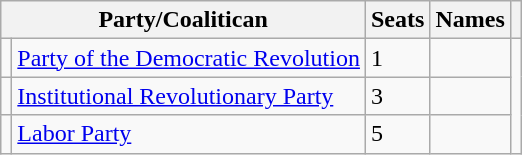<table class="wikitable">
<tr>
<th colspan="2"><strong>Party/Coalitican</strong></th>
<th>Seats</th>
<th>Names</th>
<th></th>
</tr>
<tr>
<td></td>
<td><a href='#'>Party of the Democratic Revolution</a></td>
<td>1</td>
<td></td>
</tr>
<tr>
<td></td>
<td><a href='#'>Institutional Revolutionary Party</a></td>
<td>3</td>
<td></td>
</tr>
<tr>
<td></td>
<td><a href='#'>Labor Party</a></td>
<td>5</td>
<td></td>
</tr>
</table>
